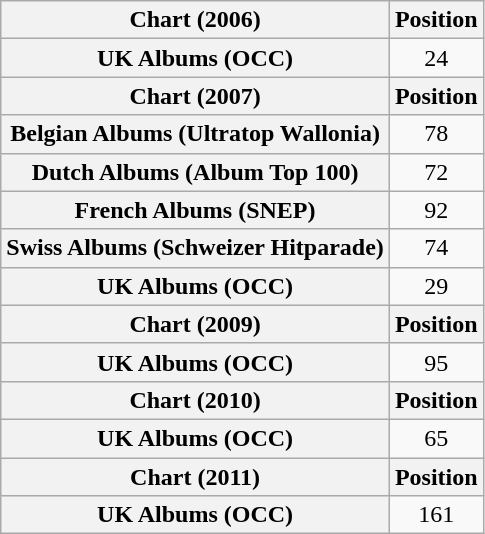<table class="wikitable plainrowheaders" style="text-align:center">
<tr>
<th scope="col">Chart (2006)</th>
<th scope="col">Position</th>
</tr>
<tr>
<th scope="row">UK Albums (OCC)</th>
<td>24</td>
</tr>
<tr>
<th scope="col">Chart (2007)</th>
<th scope="col">Position</th>
</tr>
<tr>
<th scope="row">Belgian Albums (Ultratop Wallonia)</th>
<td>78</td>
</tr>
<tr>
<th scope="row">Dutch Albums (Album Top 100)</th>
<td>72</td>
</tr>
<tr>
<th scope="row">French Albums (SNEP)</th>
<td>92</td>
</tr>
<tr>
<th scope="row">Swiss Albums (Schweizer Hitparade)</th>
<td>74</td>
</tr>
<tr>
<th scope="row">UK Albums (OCC)</th>
<td>29</td>
</tr>
<tr>
<th scope="col">Chart (2009)</th>
<th scope="col">Position</th>
</tr>
<tr>
<th scope="row">UK Albums (OCC)</th>
<td>95</td>
</tr>
<tr>
<th scope="col">Chart (2010)</th>
<th scope="col">Position</th>
</tr>
<tr>
<th scope="row">UK Albums (OCC)</th>
<td>65</td>
</tr>
<tr>
<th scope="col">Chart (2011)</th>
<th scope="col">Position</th>
</tr>
<tr>
<th scope="row">UK Albums (OCC)</th>
<td>161</td>
</tr>
</table>
